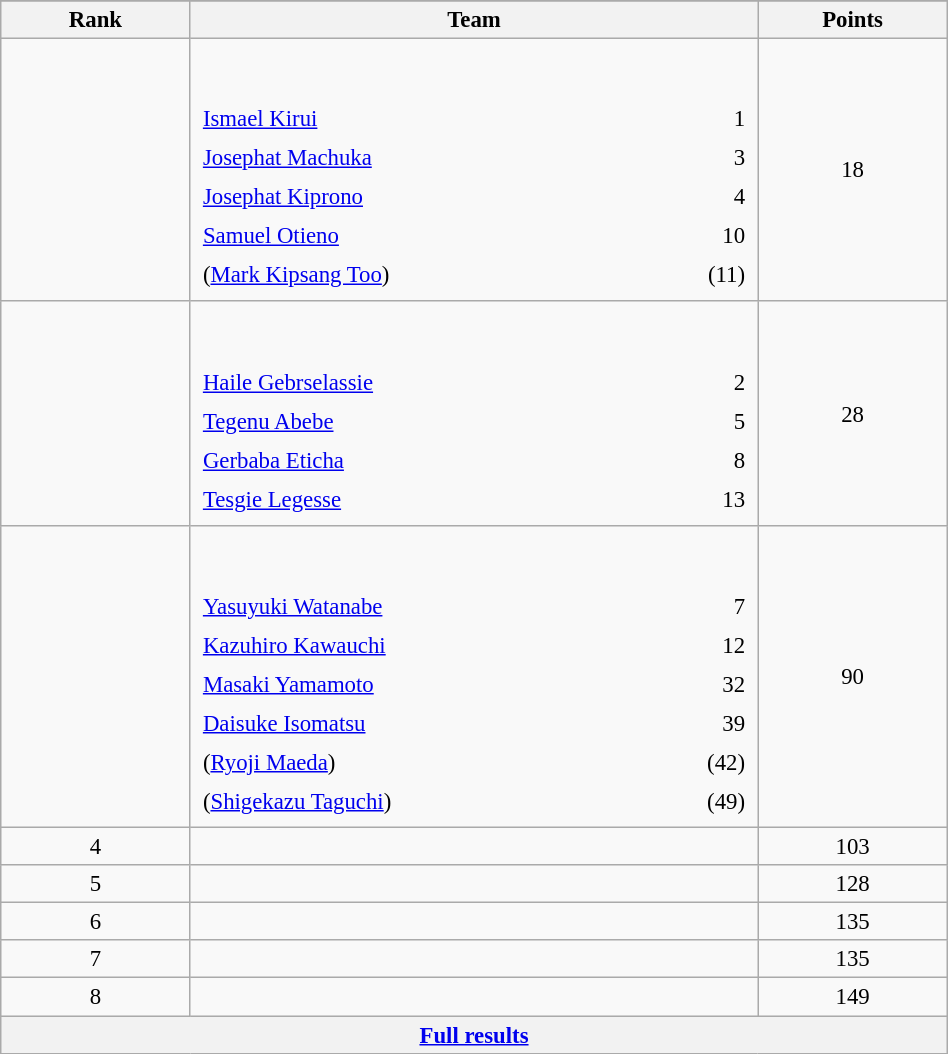<table class="wikitable sortable" style=" text-align:center; font-size:95%;" width="50%">
<tr>
</tr>
<tr>
<th width=10%>Rank</th>
<th width=30%>Team</th>
<th width=10%>Points</th>
</tr>
<tr>
<td align=center></td>
<td align=left> <br><br><table width=100%>
<tr>
<td align=left style="border:0"><a href='#'>Ismael Kirui</a></td>
<td align=right style="border:0">1</td>
</tr>
<tr>
<td align=left style="border:0"><a href='#'>Josephat Machuka</a></td>
<td align=right style="border:0">3</td>
</tr>
<tr>
<td align=left style="border:0"><a href='#'>Josephat Kiprono</a></td>
<td align=right style="border:0">4</td>
</tr>
<tr>
<td align=left style="border:0"><a href='#'>Samuel Otieno</a></td>
<td align=right style="border:0">10</td>
</tr>
<tr>
<td align=left style="border:0">(<a href='#'>Mark Kipsang Too</a>)</td>
<td align=right style="border:0">(11)</td>
</tr>
</table>
</td>
<td>18</td>
</tr>
<tr>
<td align=center></td>
<td align=left> <br><br><table width=100%>
<tr>
<td align=left style="border:0"><a href='#'>Haile Gebrselassie</a></td>
<td align=right style="border:0">2</td>
</tr>
<tr>
<td align=left style="border:0"><a href='#'>Tegenu Abebe</a></td>
<td align=right style="border:0">5</td>
</tr>
<tr>
<td align=left style="border:0"><a href='#'>Gerbaba Eticha</a></td>
<td align=right style="border:0">8</td>
</tr>
<tr>
<td align=left style="border:0"><a href='#'>Tesgie Legesse</a></td>
<td align=right style="border:0">13</td>
</tr>
</table>
</td>
<td>28</td>
</tr>
<tr>
<td align=center></td>
<td align=left> <br><br><table width=100%>
<tr>
<td align=left style="border:0"><a href='#'>Yasuyuki Watanabe</a></td>
<td align=right style="border:0">7</td>
</tr>
<tr>
<td align=left style="border:0"><a href='#'>Kazuhiro Kawauchi</a></td>
<td align=right style="border:0">12</td>
</tr>
<tr>
<td align=left style="border:0"><a href='#'>Masaki Yamamoto</a></td>
<td align=right style="border:0">32</td>
</tr>
<tr>
<td align=left style="border:0"><a href='#'>Daisuke Isomatsu</a></td>
<td align=right style="border:0">39</td>
</tr>
<tr>
<td align=left style="border:0">(<a href='#'>Ryoji Maeda</a>)</td>
<td align=right style="border:0">(42)</td>
</tr>
<tr>
<td align=left style="border:0">(<a href='#'>Shigekazu Taguchi</a>)</td>
<td align=right style="border:0">(49)</td>
</tr>
</table>
</td>
<td>90</td>
</tr>
<tr>
<td align=center>4</td>
<td align=left></td>
<td>103</td>
</tr>
<tr>
<td align=center>5</td>
<td align=left></td>
<td>128</td>
</tr>
<tr>
<td align=center>6</td>
<td align=left></td>
<td>135</td>
</tr>
<tr>
<td align=center>7</td>
<td align=left></td>
<td>135</td>
</tr>
<tr>
<td align=center>8</td>
<td align=left></td>
<td>149</td>
</tr>
<tr class="sortbottom">
<th colspan=3 align=center><a href='#'>Full results</a></th>
</tr>
</table>
